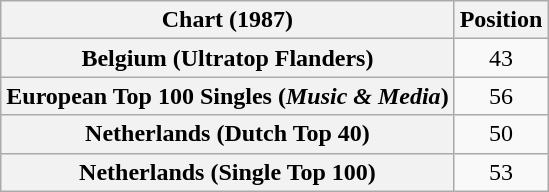<table class="wikitable sortable plainrowheaders" style="text-align:center">
<tr>
<th scope="col">Chart (1987)</th>
<th scope="col">Position</th>
</tr>
<tr>
<th scope="row">Belgium (Ultratop Flanders)</th>
<td>43</td>
</tr>
<tr>
<th scope="row">European Top 100 Singles (<em>Music & Media</em>)</th>
<td>56</td>
</tr>
<tr>
<th scope="row">Netherlands (Dutch Top 40)</th>
<td>50</td>
</tr>
<tr>
<th scope="row">Netherlands (Single Top 100)</th>
<td>53</td>
</tr>
</table>
